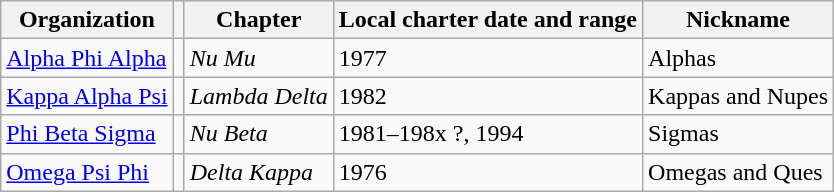<table class="wikitable sortable">
<tr>
<th>Organization</th>
<th></th>
<th>Chapter</th>
<th>Local charter date and range</th>
<th>Nickname</th>
</tr>
<tr>
<td><a href='#'>Alpha Phi Alpha</a></td>
<td><strong></strong></td>
<td><em>Nu Mu</em></td>
<td>1977</td>
<td>Alphas</td>
</tr>
<tr>
<td><a href='#'>Kappa Alpha Psi</a></td>
<td><strong></strong></td>
<td><em>Lambda Delta</em></td>
<td>1982</td>
<td>Kappas and Nupes</td>
</tr>
<tr>
<td><a href='#'>Phi Beta Sigma</a></td>
<td><strong></strong></td>
<td><em>Nu Beta</em></td>
<td>1981–198x ?, 1994</td>
<td>Sigmas</td>
</tr>
<tr>
<td><a href='#'>Omega Psi Phi</a></td>
<td><strong></strong></td>
<td><em>Delta Kappa</em></td>
<td>1976</td>
<td>Omegas and Ques</td>
</tr>
</table>
